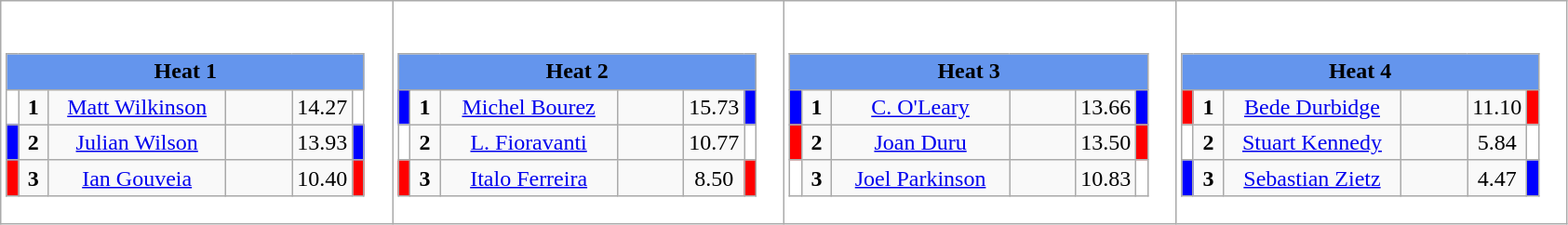<table class="wikitable" style="background:#fff;">
<tr>
<td><div><br><table class="wikitable">
<tr>
<td colspan="6"  style="text-align:center; background:#6495ed;"><strong>Heat 1</strong></td>
</tr>
<tr>
<td style="width:01px; background: #fff;"></td>
<td style="width:14px; text-align:center;"><strong>1</strong></td>
<td style="width:120px; text-align:center;"><a href='#'>Matt Wilkinson</a></td>
<td style="width:40px; text-align:center;"></td>
<td style="width:20px; text-align:center;">14.27</td>
<td style="width:01px; background: #fff;"></td>
</tr>
<tr>
<td style="width:01px; background: #00f;"></td>
<td style="width:14px; text-align:center;"><strong>2</strong></td>
<td style="width:120px; text-align:center;"><a href='#'>Julian Wilson</a></td>
<td style="width:40px; text-align:center;"></td>
<td style="width:20px; text-align:center;">13.93</td>
<td style="width:01px; background: #00f;"></td>
</tr>
<tr>
<td style="width:01px; background: #f00;"></td>
<td style="width:14px; text-align:center;"><strong>3</strong></td>
<td style="width:120px; text-align:center;"><a href='#'>Ian Gouveia</a></td>
<td style="width:40px; text-align:center;"></td>
<td style="width:20px; text-align:center;">10.40</td>
<td style="width:01px; background: #f00;"></td>
</tr>
</table>
</div></td>
<td><div><br><table class="wikitable">
<tr>
<td colspan="6"  style="text-align:center; background:#6495ed;"><strong>Heat 2</strong></td>
</tr>
<tr>
<td style="width:01px; background: #00f;"></td>
<td style="width:14px; text-align:center;"><strong>1</strong></td>
<td style="width:120px; text-align:center;"><a href='#'>Michel Bourez</a></td>
<td style="width:40px; text-align:center;"></td>
<td style="width:20px; text-align:center;">15.73</td>
<td style="width:01px; background: #00f;"></td>
</tr>
<tr>
<td style="width:01px; background: #fff;"></td>
<td style="width:14px; text-align:center;"><strong>2</strong></td>
<td style="width:120px; text-align:center;"><a href='#'>L. Fioravanti</a></td>
<td style="width:40px; text-align:center;"></td>
<td style="width:20px; text-align:center;">10.77</td>
<td style="width:01px; background: #fff;"></td>
</tr>
<tr>
<td style="width:01px; background: #f00;"></td>
<td style="width:14px; text-align:center;"><strong>3</strong></td>
<td style="width:120px; text-align:center;"><a href='#'>Italo Ferreira</a></td>
<td style="width:40px; text-align:center;"></td>
<td style="width:20px; text-align:center;">8.50</td>
<td style="width:01px; background: #f00;"></td>
</tr>
</table>
</div></td>
<td><div><br><table class="wikitable">
<tr>
<td colspan="6"  style="text-align:center; background:#6495ed;"><strong>Heat 3</strong></td>
</tr>
<tr>
<td style="width:01px; background: #00f;"></td>
<td style="width:14px; text-align:center;"><strong>1</strong></td>
<td style="width:120px; text-align:center;"><a href='#'>C. O'Leary</a></td>
<td style="width:40px; text-align:center;"></td>
<td style="width:20px; text-align:center;">13.66</td>
<td style="width:01px; background: #00f;"></td>
</tr>
<tr>
<td style="width:01px; background: #f00;"></td>
<td style="width:14px; text-align:center;"><strong>2</strong></td>
<td style="width:120px; text-align:center;"><a href='#'>Joan Duru</a></td>
<td style="width:40px; text-align:center;"></td>
<td style="width:20px; text-align:center;">13.50</td>
<td style="width:01px; background: #f00;"></td>
</tr>
<tr>
<td style="width:01px; background: #fff;"></td>
<td style="width:14px; text-align:center;"><strong>3</strong></td>
<td style="width:120px; text-align:center;"><a href='#'>Joel Parkinson</a></td>
<td style="width:40px; text-align:center;"></td>
<td style="width:20px; text-align:center;">10.83</td>
<td style="width:01px; background: #fff;"></td>
</tr>
</table>
</div></td>
<td><div><br><table class="wikitable">
<tr>
<td colspan="6"  style="text-align:center; background:#6495ed;"><strong>Heat 4</strong></td>
</tr>
<tr>
<td style="width:01px; background: #f00;"></td>
<td style="width:14px; text-align:center;"><strong>1</strong></td>
<td style="width:120px; text-align:center;"><a href='#'>Bede Durbidge</a></td>
<td style="width:40px; text-align:center;"></td>
<td style="width:20px; text-align:center;">11.10</td>
<td style="width:01px; background: #f00;"></td>
</tr>
<tr>
<td style="width:01px; background: #fff;"></td>
<td style="width:14px; text-align:center;"><strong>2</strong></td>
<td style="width:120px; text-align:center;"><a href='#'>Stuart Kennedy</a></td>
<td style="width:40px; text-align:center;"></td>
<td style="width:20px; text-align:center;">5.84</td>
<td style="width:01px; background: #fff;"></td>
</tr>
<tr>
<td style="width:01px; background: #00f;"></td>
<td style="width:14px; text-align:center;"><strong>3</strong></td>
<td style="width:120px; text-align:center;"><a href='#'>Sebastian Zietz</a></td>
<td style="width:40px; text-align:center;"></td>
<td style="width:20px; text-align:center;">4.47</td>
<td style="width:01px; background: #00f;"></td>
</tr>
</table>
</div></td>
</tr>
</table>
